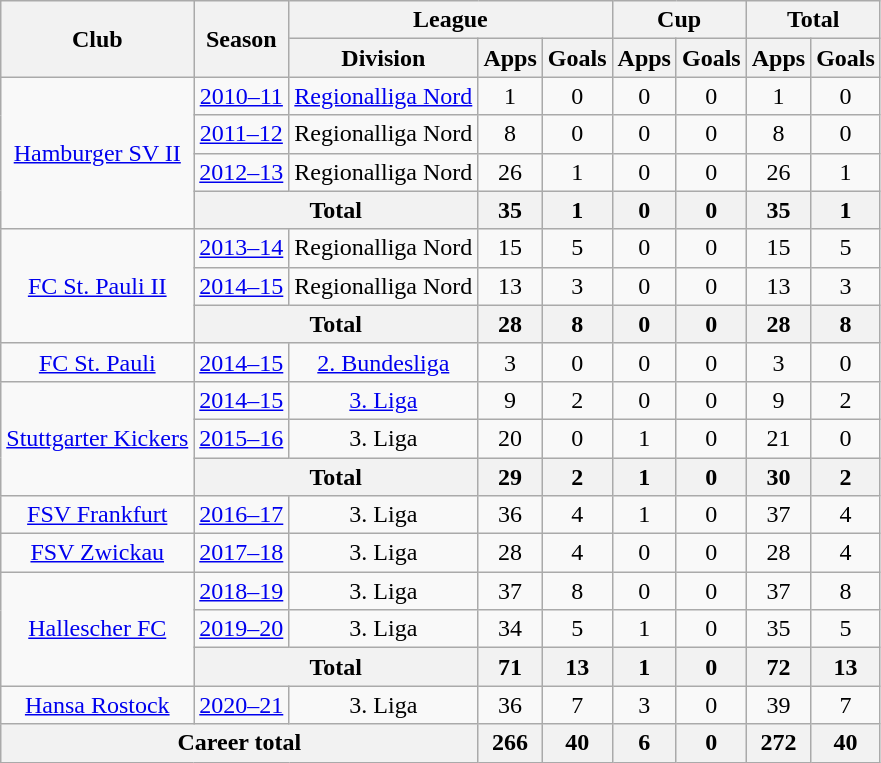<table class="wikitable" style="text-align: center">
<tr>
<th rowspan="2">Club</th>
<th rowspan="2">Season</th>
<th colspan="3">League</th>
<th colspan="2">Cup</th>
<th colspan="2">Total</th>
</tr>
<tr>
<th>Division</th>
<th>Apps</th>
<th>Goals</th>
<th>Apps</th>
<th>Goals</th>
<th>Apps</th>
<th>Goals</th>
</tr>
<tr>
<td rowspan="4"><a href='#'>Hamburger SV II</a></td>
<td><a href='#'>2010–11</a></td>
<td><a href='#'>Regionalliga Nord</a></td>
<td>1</td>
<td>0</td>
<td>0</td>
<td>0</td>
<td>1</td>
<td>0</td>
</tr>
<tr>
<td><a href='#'>2011–12</a></td>
<td>Regionalliga Nord</td>
<td>8</td>
<td>0</td>
<td>0</td>
<td>0</td>
<td>8</td>
<td>0</td>
</tr>
<tr>
<td><a href='#'>2012–13</a></td>
<td>Regionalliga Nord</td>
<td>26</td>
<td>1</td>
<td>0</td>
<td>0</td>
<td>26</td>
<td>1</td>
</tr>
<tr>
<th colspan="2">Total</th>
<th>35</th>
<th>1</th>
<th>0</th>
<th>0</th>
<th>35</th>
<th>1</th>
</tr>
<tr>
<td rowspan="3"><a href='#'>FC St. Pauli II</a></td>
<td><a href='#'>2013–14</a></td>
<td>Regionalliga Nord</td>
<td>15</td>
<td>5</td>
<td>0</td>
<td>0</td>
<td>15</td>
<td>5</td>
</tr>
<tr>
<td><a href='#'>2014–15</a></td>
<td>Regionalliga Nord</td>
<td>13</td>
<td>3</td>
<td>0</td>
<td>0</td>
<td>13</td>
<td>3</td>
</tr>
<tr>
<th colspan="2">Total</th>
<th>28</th>
<th>8</th>
<th>0</th>
<th>0</th>
<th>28</th>
<th>8</th>
</tr>
<tr>
<td><a href='#'>FC St. Pauli</a></td>
<td><a href='#'>2014–15</a></td>
<td><a href='#'>2. Bundesliga</a></td>
<td>3</td>
<td>0</td>
<td>0</td>
<td>0</td>
<td>3</td>
<td>0</td>
</tr>
<tr>
<td rowspan="3"><a href='#'>Stuttgarter Kickers</a></td>
<td><a href='#'>2014–15</a></td>
<td><a href='#'>3. Liga</a></td>
<td>9</td>
<td>2</td>
<td>0</td>
<td>0</td>
<td>9</td>
<td>2</td>
</tr>
<tr>
<td><a href='#'>2015–16</a></td>
<td>3. Liga</td>
<td>20</td>
<td>0</td>
<td>1</td>
<td>0</td>
<td>21</td>
<td>0</td>
</tr>
<tr>
<th colspan="2">Total</th>
<th>29</th>
<th>2</th>
<th>1</th>
<th>0</th>
<th>30</th>
<th>2</th>
</tr>
<tr>
<td><a href='#'>FSV Frankfurt</a></td>
<td><a href='#'>2016–17</a></td>
<td>3. Liga</td>
<td>36</td>
<td>4</td>
<td>1</td>
<td>0</td>
<td>37</td>
<td>4</td>
</tr>
<tr>
<td><a href='#'>FSV Zwickau</a></td>
<td><a href='#'>2017–18</a></td>
<td>3. Liga</td>
<td>28</td>
<td>4</td>
<td>0</td>
<td>0</td>
<td>28</td>
<td>4</td>
</tr>
<tr>
<td rowspan="3"><a href='#'>Hallescher FC</a></td>
<td><a href='#'>2018–19</a></td>
<td>3. Liga</td>
<td>37</td>
<td>8</td>
<td>0</td>
<td>0</td>
<td>37</td>
<td>8</td>
</tr>
<tr>
<td><a href='#'>2019–20</a></td>
<td>3. Liga</td>
<td>34</td>
<td>5</td>
<td>1</td>
<td>0</td>
<td>35</td>
<td>5</td>
</tr>
<tr>
<th colspan="2">Total</th>
<th>71</th>
<th>13</th>
<th>1</th>
<th>0</th>
<th>72</th>
<th>13</th>
</tr>
<tr>
<td><a href='#'>Hansa Rostock</a></td>
<td><a href='#'>2020–21</a></td>
<td>3. Liga</td>
<td>36</td>
<td>7</td>
<td>3</td>
<td>0</td>
<td>39</td>
<td>7</td>
</tr>
<tr>
<th colspan="3">Career total</th>
<th>266</th>
<th>40</th>
<th>6</th>
<th>0</th>
<th>272</th>
<th>40</th>
</tr>
</table>
